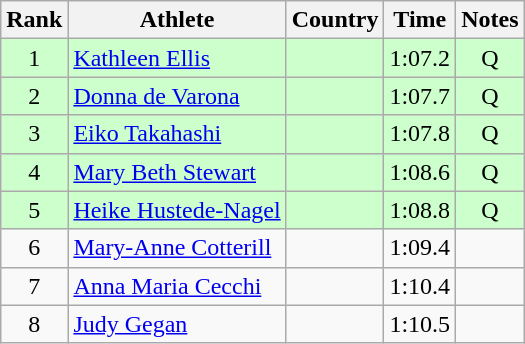<table class="wikitable sortable" style="text-align:center">
<tr>
<th>Rank</th>
<th>Athlete</th>
<th>Country</th>
<th>Time</th>
<th>Notes</th>
</tr>
<tr bgcolor=#CCFFCC>
<td>1</td>
<td align=left><a href='#'>Kathleen Ellis</a></td>
<td align=left></td>
<td>1:07.2</td>
<td>Q</td>
</tr>
<tr bgcolor=#CCFFCC>
<td>2</td>
<td align=left><a href='#'>Donna de Varona</a></td>
<td align=left></td>
<td>1:07.7</td>
<td>Q</td>
</tr>
<tr bgcolor=#CCFFCC>
<td>3</td>
<td align=left><a href='#'>Eiko Takahashi</a></td>
<td align=left></td>
<td>1:07.8</td>
<td>Q</td>
</tr>
<tr bgcolor=#CCFFCC>
<td>4</td>
<td align=left><a href='#'>Mary Beth Stewart</a></td>
<td align=left></td>
<td>1:08.6</td>
<td>Q</td>
</tr>
<tr bgcolor=#CCFFCC>
<td>5</td>
<td align=left><a href='#'>Heike Hustede-Nagel</a></td>
<td align=left></td>
<td>1:08.8</td>
<td>Q</td>
</tr>
<tr>
<td>6</td>
<td align=left><a href='#'>Mary-Anne Cotterill</a></td>
<td align=left></td>
<td>1:09.4</td>
<td></td>
</tr>
<tr>
<td>7</td>
<td align=left><a href='#'>Anna Maria Cecchi</a></td>
<td align=left></td>
<td>1:10.4</td>
<td></td>
</tr>
<tr>
<td>8</td>
<td align=left><a href='#'>Judy Gegan</a></td>
<td align=left></td>
<td>1:10.5</td>
<td></td>
</tr>
</table>
